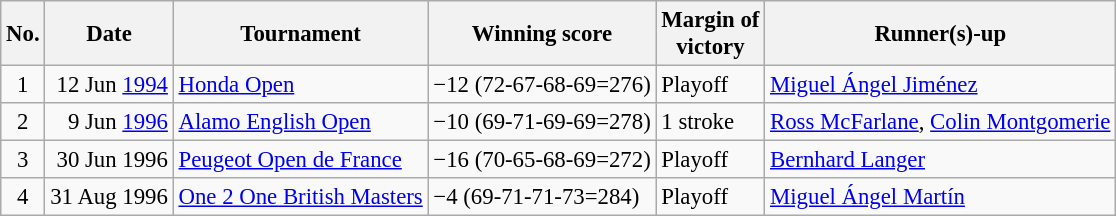<table class="wikitable" style="font-size:95%;">
<tr>
<th>No.</th>
<th>Date</th>
<th>Tournament</th>
<th>Winning score</th>
<th>Margin of<br>victory</th>
<th>Runner(s)-up</th>
</tr>
<tr>
<td align=center>1</td>
<td align=right>12 Jun <a href='#'>1994</a></td>
<td><a href='#'>Honda Open</a></td>
<td>−12 (72-67-68-69=276)</td>
<td>Playoff</td>
<td> <a href='#'>Miguel Ángel Jiménez</a></td>
</tr>
<tr>
<td align=center>2</td>
<td align=right>9 Jun <a href='#'>1996</a></td>
<td><a href='#'>Alamo English Open</a></td>
<td>−10 (69-71-69-69=278)</td>
<td>1 stroke</td>
<td> <a href='#'>Ross McFarlane</a>,  <a href='#'>Colin Montgomerie</a></td>
</tr>
<tr>
<td align=center>3</td>
<td align=right>30 Jun 1996</td>
<td><a href='#'>Peugeot Open de France</a></td>
<td>−16 (70-65-68-69=272)</td>
<td>Playoff</td>
<td> <a href='#'>Bernhard Langer</a></td>
</tr>
<tr>
<td align=center>4</td>
<td align=right>31 Aug 1996</td>
<td><a href='#'>One 2 One British Masters</a></td>
<td>−4 (69-71-71-73=284)</td>
<td>Playoff</td>
<td> <a href='#'>Miguel Ángel Martín</a></td>
</tr>
</table>
